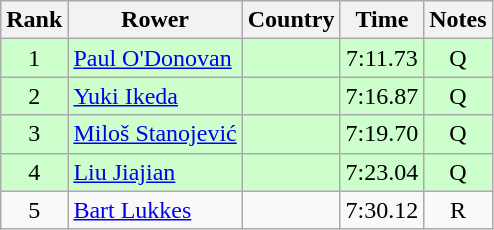<table class="wikitable" style="text-align:center">
<tr>
<th>Rank</th>
<th>Rower</th>
<th>Country</th>
<th>Time</th>
<th>Notes</th>
</tr>
<tr bgcolor=ccffcc>
<td>1</td>
<td align="left"><a href='#'>Paul O'Donovan</a></td>
<td align="left"></td>
<td>7:11.73</td>
<td>Q</td>
</tr>
<tr bgcolor=ccffcc>
<td>2</td>
<td align="left"><a href='#'>Yuki Ikeda</a></td>
<td align="left"></td>
<td>7:16.87</td>
<td>Q</td>
</tr>
<tr bgcolor=ccffcc>
<td>3</td>
<td align="left"><a href='#'>Miloš Stanojević</a></td>
<td align="left"></td>
<td>7:19.70</td>
<td>Q</td>
</tr>
<tr bgcolor=ccffcc>
<td>4</td>
<td align="left"><a href='#'>Liu Jiajian</a></td>
<td align="left"></td>
<td>7:23.04</td>
<td>Q</td>
</tr>
<tr>
<td>5</td>
<td align="left"><a href='#'>Bart Lukkes</a></td>
<td align="left"></td>
<td>7:30.12</td>
<td>R</td>
</tr>
</table>
